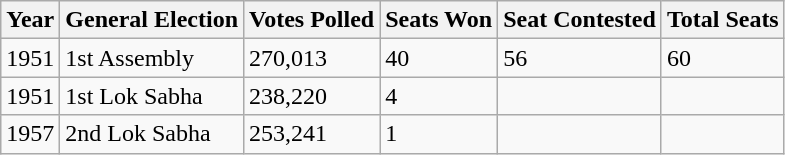<table class="wikitable">
<tr>
<th>Year</th>
<th>General Election</th>
<th>Votes Polled</th>
<th>Seats Won</th>
<th>Seat Contested</th>
<th>Total Seats</th>
</tr>
<tr>
<td>1951</td>
<td>1st Assembly</td>
<td>270,013</td>
<td>40</td>
<td>56</td>
<td>60</td>
</tr>
<tr>
<td>1951</td>
<td>1st Lok Sabha</td>
<td>238,220</td>
<td>4</td>
<td></td>
<td></td>
</tr>
<tr>
<td>1957</td>
<td>2nd Lok Sabha</td>
<td>253,241</td>
<td>1</td>
<td></td>
<td></td>
</tr>
</table>
